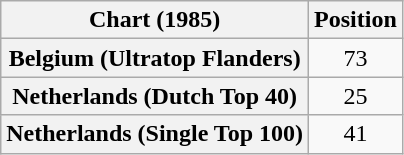<table class="wikitable sortable plainrowheaders" style="text-align:center">
<tr>
<th scope="col">Chart (1985)</th>
<th scope="col">Position</th>
</tr>
<tr>
<th scope="row">Belgium (Ultratop Flanders)</th>
<td>73</td>
</tr>
<tr>
<th scope="row">Netherlands (Dutch Top 40)</th>
<td>25</td>
</tr>
<tr>
<th scope="row">Netherlands (Single Top 100)</th>
<td>41</td>
</tr>
</table>
